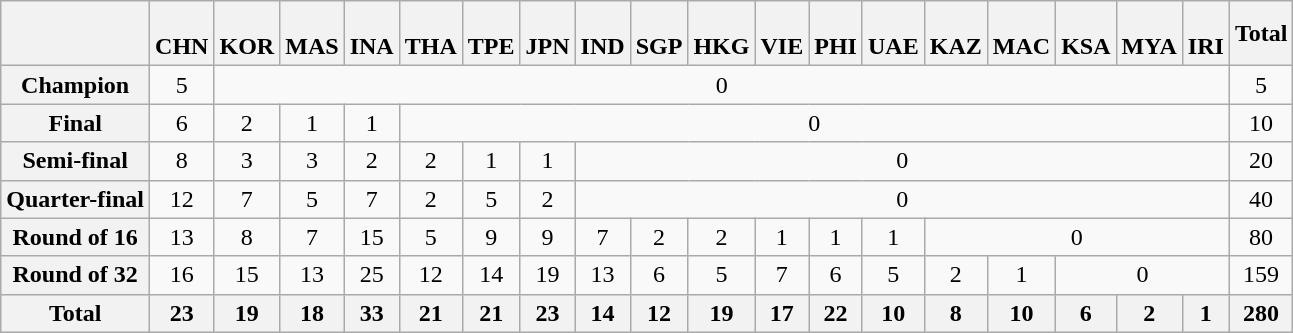<table class="wikitable">
<tr>
<th></th>
<th> <br>CHN</th>
<th> <br>KOR</th>
<th> <br>MAS</th>
<th> <br>INA</th>
<th> <br>THA</th>
<th> <br>TPE</th>
<th> <br>JPN</th>
<th> <br>IND</th>
<th> <br>SGP</th>
<th> <br>HKG</th>
<th> <br>VIE</th>
<th> <br>PHI</th>
<th> <br>UAE</th>
<th> <br>KAZ</th>
<th> <br>MAC</th>
<th> <br>KSA</th>
<th> <br>MYA</th>
<th> <br>IRI</th>
<th>Total</th>
</tr>
<tr align="center">
<th>Champion</th>
<td>5</td>
<td colspan="17">0</td>
<td>5</td>
</tr>
<tr align="center">
<th>Final</th>
<td>6</td>
<td>2</td>
<td>1</td>
<td>1</td>
<td colspan="14">0</td>
<td>10</td>
</tr>
<tr align="center">
<th>Semi-final</th>
<td>8</td>
<td>3</td>
<td>3</td>
<td>2</td>
<td>2</td>
<td>1</td>
<td>1</td>
<td colspan="11">0</td>
<td>20</td>
</tr>
<tr align="center">
<th>Quarter-final</th>
<td>12</td>
<td>7</td>
<td>5</td>
<td>7</td>
<td>2</td>
<td>5</td>
<td>2</td>
<td colspan="11">0</td>
<td>40</td>
</tr>
<tr align="center">
<th>Round of 16</th>
<td>13</td>
<td>8</td>
<td>7</td>
<td>15</td>
<td>5</td>
<td>9</td>
<td>9</td>
<td>7</td>
<td>2</td>
<td>2</td>
<td>1</td>
<td>1</td>
<td>1</td>
<td colspan="5">0</td>
<td>80</td>
</tr>
<tr align="center">
<th>Round of 32</th>
<td>16</td>
<td>15</td>
<td>13</td>
<td>25</td>
<td>12</td>
<td>14</td>
<td>19</td>
<td>13</td>
<td>6</td>
<td>5</td>
<td>7</td>
<td>6</td>
<td>5</td>
<td>2</td>
<td>1</td>
<td colspan="3">0</td>
<td>159</td>
</tr>
<tr align="center">
<th>Total</th>
<th>23</th>
<th>19</th>
<th>18</th>
<th>33</th>
<th>21</th>
<th>21</th>
<th>23</th>
<th>14</th>
<th>12</th>
<th>19</th>
<th>17</th>
<th>22</th>
<th>10</th>
<th>8</th>
<th>10</th>
<th>6</th>
<th>2</th>
<th>1</th>
<th>280</th>
</tr>
</table>
